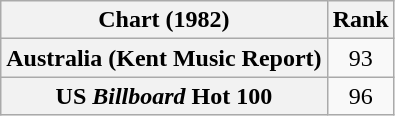<table class="wikitable plainrowheaders" style="text-align:center;">
<tr>
<th scope="col">Chart (1982)</th>
<th scope="col">Rank</th>
</tr>
<tr>
<th scope="row">Australia (Kent Music Report)</th>
<td>93</td>
</tr>
<tr>
<th scope="row">US <em>Billboard</em> Hot 100</th>
<td style="text-align:center;">96</td>
</tr>
</table>
